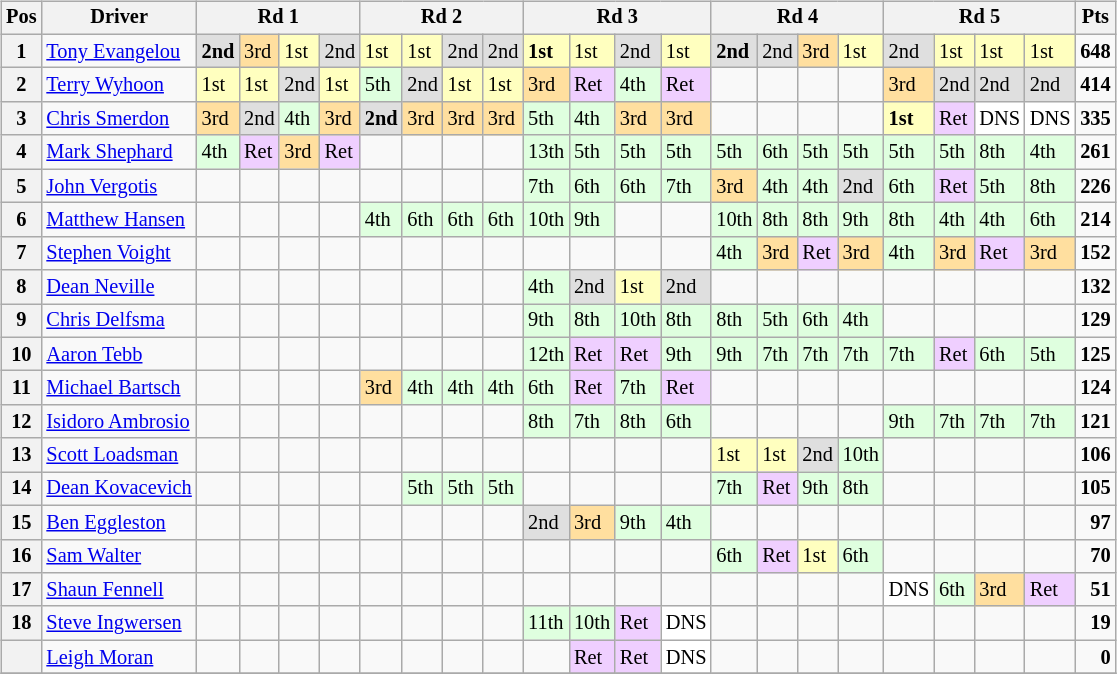<table>
<tr>
<td><br><table class="wikitable" style="font-size: 85%">
<tr>
<th>Pos</th>
<th>Driver</th>
<th colspan=4>Rd 1</th>
<th colspan=4>Rd 2</th>
<th colspan=4>Rd 3</th>
<th colspan=4>Rd 4</th>
<th colspan=4>Rd 5</th>
<th>Pts</th>
</tr>
<tr>
<th>1</th>
<td><a href='#'>Tony Evangelou</a></td>
<td style="background:#dfdfdf;"><strong>2nd</strong></td>
<td style="background:#ffdf9f;">3rd</td>
<td style="background:#ffffbf;">1st</td>
<td style="background:#dfdfdf;">2nd</td>
<td style="background:#ffffbf;">1st</td>
<td style="background:#ffffbf;">1st</td>
<td style="background:#dfdfdf;">2nd</td>
<td style="background:#dfdfdf;">2nd</td>
<td style="background:#ffffbf;"><strong>1st</strong></td>
<td style="background:#ffffbf;">1st</td>
<td style="background:#dfdfdf;">2nd</td>
<td style="background:#ffffbf;">1st</td>
<td style="background:#dfdfdf;"><strong>2nd</strong></td>
<td style="background:#dfdfdf;">2nd</td>
<td style="background:#ffdf9f;">3rd</td>
<td style="background:#ffffbf;">1st</td>
<td style="background:#dfdfdf;">2nd</td>
<td style="background:#ffffbf;">1st</td>
<td style="background:#ffffbf;">1st</td>
<td style="background:#ffffbf;">1st</td>
<td align="right"><strong>648</strong></td>
</tr>
<tr>
<th>2</th>
<td><a href='#'>Terry Wyhoon</a></td>
<td style="background:#ffffbf;">1st</td>
<td style="background:#ffffbf;">1st</td>
<td style="background:#dfdfdf;">2nd</td>
<td style="background:#ffffbf;">1st</td>
<td style="background:#dfffdf;">5th</td>
<td style="background:#dfdfdf;">2nd</td>
<td style="background:#ffffbf;">1st</td>
<td style="background:#ffffbf;">1st</td>
<td style="background:#ffdf9f;">3rd</td>
<td style="background:#efcfff;">Ret</td>
<td style="background:#dfffdf;">4th</td>
<td style="background:#efcfff;">Ret</td>
<td></td>
<td></td>
<td></td>
<td></td>
<td style="background:#ffdf9f;">3rd</td>
<td style="background:#dfdfdf;">2nd</td>
<td style="background:#dfdfdf;">2nd</td>
<td style="background:#dfdfdf;">2nd</td>
<td align="right"><strong>414</strong></td>
</tr>
<tr>
<th>3</th>
<td><a href='#'>Chris Smerdon</a></td>
<td style="background:#ffdf9f;">3rd</td>
<td style="background:#dfdfdf;">2nd</td>
<td style="background:#dfffdf;">4th</td>
<td style="background:#ffdf9f;">3rd</td>
<td style="background:#dfdfdf;"><strong>2nd</strong></td>
<td style="background:#ffdf9f;">3rd</td>
<td style="background:#ffdf9f;">3rd</td>
<td style="background:#ffdf9f;">3rd</td>
<td style="background:#dfffdf;">5th</td>
<td style="background:#dfffdf;">4th</td>
<td style="background:#ffdf9f;">3rd</td>
<td style="background:#ffdf9f;">3rd</td>
<td></td>
<td></td>
<td></td>
<td></td>
<td style="background:#ffffbf;"><strong>1st</strong></td>
<td style="background:#efcfff;">Ret</td>
<td style="background:#ffffff;">DNS</td>
<td style="background:#ffffff;">DNS</td>
<td align="right"><strong>335</strong></td>
</tr>
<tr>
<th>4</th>
<td><a href='#'>Mark Shephard</a></td>
<td style="background:#dfffdf;">4th</td>
<td style="background:#efcfff;">Ret</td>
<td style="background:#ffdf9f;">3rd</td>
<td style="background:#efcfff;">Ret</td>
<td></td>
<td></td>
<td></td>
<td></td>
<td style="background:#dfffdf;">13th</td>
<td style="background:#dfffdf;">5th</td>
<td style="background:#dfffdf;">5th</td>
<td style="background:#dfffdf;">5th</td>
<td style="background:#dfffdf;">5th</td>
<td style="background:#dfffdf;">6th</td>
<td style="background:#dfffdf;">5th</td>
<td style="background:#dfffdf;">5th</td>
<td style="background:#dfffdf;">5th</td>
<td style="background:#dfffdf;">5th</td>
<td style="background:#dfffdf;">8th</td>
<td style="background:#dfffdf;">4th</td>
<td align="right"><strong>261</strong></td>
</tr>
<tr>
<th>5</th>
<td><a href='#'>John Vergotis</a></td>
<td></td>
<td></td>
<td></td>
<td></td>
<td></td>
<td></td>
<td></td>
<td></td>
<td style="background:#dfffdf;">7th</td>
<td style="background:#dfffdf;">6th</td>
<td style="background:#dfffdf;">6th</td>
<td style="background:#dfffdf;">7th</td>
<td style="background:#ffdf9f;">3rd</td>
<td style="background:#dfffdf;">4th</td>
<td style="background:#dfffdf;">4th</td>
<td style="background:#dfdfdf;">2nd</td>
<td style="background:#dfffdf;">6th</td>
<td style="background:#efcfff;">Ret</td>
<td style="background:#dfffdf;">5th</td>
<td style="background:#dfffdf;">8th</td>
<td align="right"><strong>226</strong></td>
</tr>
<tr>
<th>6</th>
<td><a href='#'>Matthew Hansen</a></td>
<td></td>
<td></td>
<td></td>
<td></td>
<td style="background:#dfffdf;">4th</td>
<td style="background:#dfffdf;">6th</td>
<td style="background:#dfffdf;">6th</td>
<td style="background:#dfffdf;">6th</td>
<td style="background:#dfffdf;">10th</td>
<td style="background:#dfffdf;">9th</td>
<td></td>
<td></td>
<td style="background:#dfffdf;">10th</td>
<td style="background:#dfffdf;">8th</td>
<td style="background:#dfffdf;">8th</td>
<td style="background:#dfffdf;">9th</td>
<td style="background:#dfffdf;">8th</td>
<td style="background:#dfffdf;">4th</td>
<td style="background:#dfffdf;">4th</td>
<td style="background:#dfffdf;">6th</td>
<td align="right"><strong>214</strong></td>
</tr>
<tr>
<th>7</th>
<td><a href='#'>Stephen Voight</a></td>
<td></td>
<td></td>
<td></td>
<td></td>
<td></td>
<td></td>
<td></td>
<td></td>
<td></td>
<td></td>
<td></td>
<td></td>
<td style="background:#dfffdf;">4th</td>
<td style="background:#ffdf9f;">3rd</td>
<td style="background:#efcfff;">Ret</td>
<td style="background:#ffdf9f;">3rd</td>
<td style="background:#dfffdf;">4th</td>
<td style="background:#ffdf9f;">3rd</td>
<td style="background:#efcfff;">Ret</td>
<td style="background:#ffdf9f;">3rd</td>
<td align="right"><strong>152</strong></td>
</tr>
<tr>
<th>8</th>
<td><a href='#'>Dean Neville</a></td>
<td></td>
<td></td>
<td></td>
<td></td>
<td></td>
<td></td>
<td></td>
<td></td>
<td style="background:#dfffdf;">4th</td>
<td style="background:#dfdfdf;">2nd</td>
<td style="background:#ffffbf;">1st</td>
<td style="background:#dfdfdf;">2nd</td>
<td></td>
<td></td>
<td></td>
<td></td>
<td></td>
<td></td>
<td></td>
<td></td>
<td align="right"><strong>132</strong></td>
</tr>
<tr>
<th>9</th>
<td><a href='#'>Chris Delfsma</a></td>
<td></td>
<td></td>
<td></td>
<td></td>
<td></td>
<td></td>
<td></td>
<td></td>
<td style="background:#dfffdf;">9th</td>
<td style="background:#dfffdf;">8th</td>
<td style="background:#dfffdf;">10th</td>
<td style="background:#dfffdf;">8th</td>
<td style="background:#dfffdf;">8th</td>
<td style="background:#dfffdf;">5th</td>
<td style="background:#dfffdf;">6th</td>
<td style="background:#dfffdf;">4th</td>
<td></td>
<td></td>
<td></td>
<td></td>
<td align="right"><strong>129</strong></td>
</tr>
<tr>
<th>10</th>
<td><a href='#'>Aaron Tebb</a></td>
<td></td>
<td></td>
<td></td>
<td></td>
<td></td>
<td></td>
<td></td>
<td></td>
<td style="background:#dfffdf;">12th</td>
<td style="background:#efcfff;">Ret</td>
<td style="background:#efcfff;">Ret</td>
<td style="background:#dfffdf;">9th</td>
<td style="background:#dfffdf;">9th</td>
<td style="background:#dfffdf;">7th</td>
<td style="background:#dfffdf;">7th</td>
<td style="background:#dfffdf;">7th</td>
<td style="background:#dfffdf;">7th</td>
<td style="background:#efcfff;">Ret</td>
<td style="background:#dfffdf;">6th</td>
<td style="background:#dfffdf;">5th</td>
<td align="right"><strong>125</strong></td>
</tr>
<tr>
<th>11</th>
<td><a href='#'>Michael Bartsch</a></td>
<td></td>
<td></td>
<td></td>
<td></td>
<td style="background:#ffdf9f;">3rd</td>
<td style="background:#dfffdf;">4th</td>
<td style="background:#dfffdf;">4th</td>
<td style="background:#dfffdf;">4th</td>
<td style="background:#dfffdf;">6th</td>
<td style="background:#efcfff;">Ret</td>
<td style="background:#dfffdf;">7th</td>
<td style="background:#efcfff;">Ret</td>
<td></td>
<td></td>
<td></td>
<td></td>
<td></td>
<td></td>
<td></td>
<td></td>
<td align="right"><strong>124</strong></td>
</tr>
<tr>
<th>12</th>
<td><a href='#'>Isidoro Ambrosio</a></td>
<td></td>
<td></td>
<td></td>
<td></td>
<td></td>
<td></td>
<td></td>
<td></td>
<td style="background:#dfffdf;">8th</td>
<td style="background:#dfffdf;">7th</td>
<td style="background:#dfffdf;">8th</td>
<td style="background:#dfffdf;">6th</td>
<td></td>
<td></td>
<td></td>
<td></td>
<td style="background:#dfffdf;">9th</td>
<td style="background:#dfffdf;">7th</td>
<td style="background:#dfffdf;">7th</td>
<td style="background:#dfffdf;">7th</td>
<td align="right"><strong>121</strong></td>
</tr>
<tr>
<th>13</th>
<td><a href='#'>Scott Loadsman</a></td>
<td></td>
<td></td>
<td></td>
<td></td>
<td></td>
<td></td>
<td></td>
<td></td>
<td></td>
<td></td>
<td></td>
<td></td>
<td style="background:#ffffbf;">1st</td>
<td style="background:#ffffbf;">1st</td>
<td style="background:#dfdfdf;">2nd</td>
<td style="background:#dfffdf;">10th</td>
<td></td>
<td></td>
<td></td>
<td></td>
<td align="right"><strong>106</strong></td>
</tr>
<tr>
<th>14</th>
<td><a href='#'>Dean Kovacevich</a></td>
<td></td>
<td></td>
<td></td>
<td></td>
<td></td>
<td style="background:#dfffdf;">5th</td>
<td style="background:#dfffdf;">5th</td>
<td style="background:#dfffdf;">5th</td>
<td></td>
<td></td>
<td></td>
<td></td>
<td style="background:#dfffdf;">7th</td>
<td style="background:#efcfff;">Ret</td>
<td style="background:#dfffdf;">9th</td>
<td style="background:#dfffdf;">8th</td>
<td></td>
<td></td>
<td></td>
<td></td>
<td align="right"><strong>105</strong></td>
</tr>
<tr>
<th>15</th>
<td><a href='#'>Ben Eggleston</a></td>
<td></td>
<td></td>
<td></td>
<td></td>
<td></td>
<td></td>
<td></td>
<td></td>
<td style="background:#dfdfdf;">2nd</td>
<td style="background:#ffdf9f;">3rd</td>
<td style="background:#dfffdf;">9th</td>
<td style="background:#dfffdf;">4th</td>
<td></td>
<td></td>
<td></td>
<td></td>
<td></td>
<td></td>
<td></td>
<td></td>
<td align="right"><strong>97</strong></td>
</tr>
<tr>
<th>16</th>
<td><a href='#'>Sam Walter</a></td>
<td></td>
<td></td>
<td></td>
<td></td>
<td></td>
<td></td>
<td></td>
<td></td>
<td></td>
<td></td>
<td></td>
<td></td>
<td style="background:#dfffdf;">6th</td>
<td style="background:#efcfff;">Ret</td>
<td style="background:#ffffbf;">1st</td>
<td style="background:#dfffdf;">6th</td>
<td></td>
<td></td>
<td></td>
<td></td>
<td align="right"><strong>70</strong></td>
</tr>
<tr>
<th>17</th>
<td><a href='#'>Shaun Fennell</a></td>
<td></td>
<td></td>
<td></td>
<td></td>
<td></td>
<td></td>
<td></td>
<td></td>
<td></td>
<td></td>
<td></td>
<td></td>
<td></td>
<td></td>
<td></td>
<td></td>
<td style="background:#ffffff;">DNS</td>
<td style="background:#dfffdf;">6th</td>
<td style="background:#ffdf9f;">3rd</td>
<td style="background:#efcfff;">Ret</td>
<td align="right"><strong>51</strong></td>
</tr>
<tr>
<th>18</th>
<td><a href='#'>Steve Ingwersen</a></td>
<td></td>
<td></td>
<td></td>
<td></td>
<td></td>
<td></td>
<td></td>
<td></td>
<td style="background:#dfffdf;">11th</td>
<td style="background:#dfffdf;">10th</td>
<td style="background:#efcfff;">Ret</td>
<td style="background:#ffffff;">DNS</td>
<td></td>
<td></td>
<td></td>
<td></td>
<td></td>
<td></td>
<td></td>
<td></td>
<td align="right"><strong>19</strong></td>
</tr>
<tr>
<th></th>
<td><a href='#'>Leigh Moran</a></td>
<td></td>
<td></td>
<td></td>
<td></td>
<td></td>
<td></td>
<td></td>
<td></td>
<td></td>
<td style="background:#efcfff;">Ret</td>
<td style="background:#efcfff;">Ret</td>
<td style="background:#ffffff;">DNS</td>
<td></td>
<td></td>
<td></td>
<td></td>
<td></td>
<td></td>
<td></td>
<td></td>
<td align="right"><strong>0</strong></td>
</tr>
<tr>
</tr>
</table>
</td>
<td valign="top"><br></td>
</tr>
</table>
